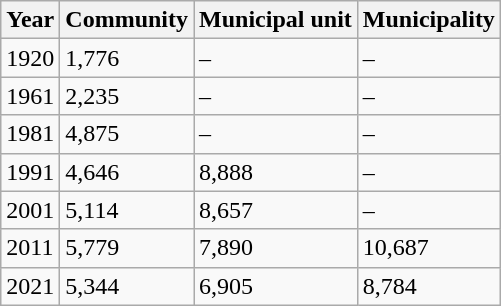<table class="wikitable">
<tr>
<th>Year</th>
<th>Community</th>
<th>Municipal unit</th>
<th>Municipality</th>
</tr>
<tr>
<td>1920</td>
<td>1,776</td>
<td>–</td>
<td>–</td>
</tr>
<tr>
<td>1961</td>
<td>2,235</td>
<td>–</td>
<td>–</td>
</tr>
<tr>
<td>1981</td>
<td>4,875</td>
<td>–</td>
<td>–</td>
</tr>
<tr>
<td>1991</td>
<td>4,646</td>
<td>8,888</td>
<td>–</td>
</tr>
<tr>
<td>2001</td>
<td>5,114</td>
<td>8,657</td>
<td>–</td>
</tr>
<tr>
<td>2011</td>
<td>5,779</td>
<td>7,890</td>
<td>10,687</td>
</tr>
<tr>
<td>2021</td>
<td>5,344</td>
<td>6,905</td>
<td>8,784</td>
</tr>
</table>
